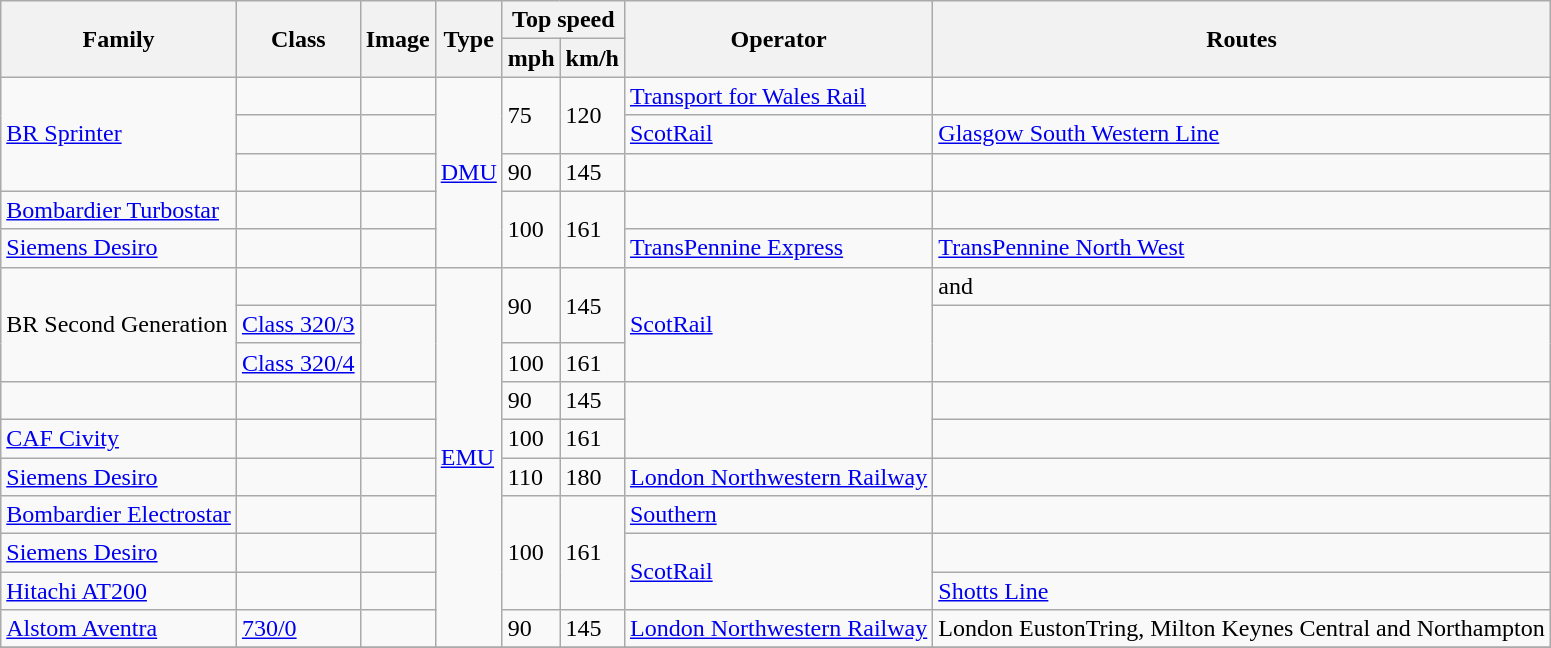<table class="wikitable">
<tr style="background:#f9f9f9;">
<th rowspan="2">Family</th>
<th rowspan="2">Class</th>
<th rowspan="2">Image</th>
<th rowspan="2">Type</th>
<th colspan="2">Top speed</th>
<th rowspan="2">Operator</th>
<th rowspan="2">Routes</th>
</tr>
<tr style="background:#f9f9f9;">
<th>mph</th>
<th>km/h</th>
</tr>
<tr>
<td rowspan="3"><a href='#'>BR Sprinter</a></td>
<td></td>
<td></td>
<td rowspan="5"><a href='#'>DMU</a></td>
<td rowspan="2">75</td>
<td rowspan="2">120</td>
<td><a href='#'>Transport for Wales Rail</a></td>
<td></td>
</tr>
<tr>
<td></td>
<td></td>
<td><a href='#'>ScotRail</a></td>
<td><a href='#'>Glasgow South Western Line</a></td>
</tr>
<tr>
<td></td>
<td></td>
<td>90</td>
<td>145</td>
<td></td>
<td></td>
</tr>
<tr>
<td><a href='#'>Bombardier Turbostar</a></td>
<td></td>
<td></td>
<td rowspan="2">100</td>
<td rowspan="2">161</td>
<td></td>
<td></td>
</tr>
<tr>
<td><a href='#'>Siemens Desiro</a></td>
<td></td>
<td></td>
<td><a href='#'>TransPennine Express</a></td>
<td><a href='#'>TransPennine North West</a></td>
</tr>
<tr>
<td rowspan="3">BR Second Generation</td>
<td></td>
<td></td>
<td rowspan="10"><a href='#'>EMU</a></td>
<td rowspan="2">90</td>
<td rowspan="2">145</td>
<td rowspan="3"><a href='#'>ScotRail</a></td>
<td> and </td>
</tr>
<tr>
<td><a href='#'>Class 320/3</a></td>
<td rowspan="2"></td>
<td rowspan="2"></td>
</tr>
<tr>
<td><a href='#'>Class 320/4</a></td>
<td>100</td>
<td>161</td>
</tr>
<tr>
<td></td>
<td></td>
<td></td>
<td>90</td>
<td>145</td>
<td rowspan="2"></td>
<td></td>
</tr>
<tr>
<td><a href='#'>CAF Civity</a></td>
<td></td>
<td></td>
<td>100</td>
<td>161</td>
<td></td>
</tr>
<tr>
<td><a href='#'>Siemens Desiro</a></td>
<td></td>
<td></td>
<td>110</td>
<td>180</td>
<td><a href='#'>London Northwestern Railway</a></td>
<td></td>
</tr>
<tr>
<td><a href='#'>Bombardier Electrostar</a></td>
<td></td>
<td></td>
<td rowspan="3">100</td>
<td rowspan="3">161</td>
<td><a href='#'>Southern</a></td>
<td></td>
</tr>
<tr>
<td><a href='#'>Siemens Desiro</a></td>
<td></td>
<td></td>
<td rowspan="2"><a href='#'>ScotRail</a></td>
<td></td>
</tr>
<tr>
<td><a href='#'>Hitachi AT200</a></td>
<td></td>
<td></td>
<td><a href='#'>Shotts Line</a></td>
</tr>
<tr>
<td><a href='#'>Alstom Aventra</a></td>
<td><a href='#'>730/0</a></td>
<td></td>
<td>90</td>
<td>145</td>
<td><a href='#'>London Northwestern Railway</a></td>
<td>London EustonTring, Milton Keynes Central and Northampton</td>
</tr>
<tr>
</tr>
</table>
